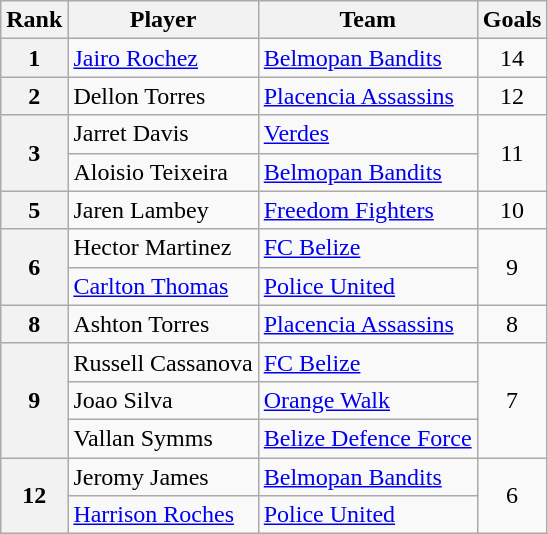<table class="wikitable" style="text-align:center">
<tr>
<th>Rank</th>
<th>Player</th>
<th>Team</th>
<th>Goals</th>
</tr>
<tr>
<th rowspan="1">1</th>
<td align="left"> <a href='#'>Jairo Rochez</a></td>
<td align="left"><a href='#'>Belmopan Bandits</a></td>
<td rowspan="1">14</td>
</tr>
<tr>
<th rowspan="1">2</th>
<td align="left"> Dellon Torres</td>
<td align="left"><a href='#'>Placencia Assassins</a></td>
<td rowspan="1">12</td>
</tr>
<tr>
<th rowspan="2">3</th>
<td align="left"> Jarret Davis</td>
<td align="left"><a href='#'>Verdes</a></td>
<td rowspan="2">11</td>
</tr>
<tr>
<td align="left"> Aloisio Teixeira</td>
<td align="left"><a href='#'>Belmopan Bandits</a></td>
</tr>
<tr>
<th rowspan="1">5</th>
<td align="left"> Jaren Lambey</td>
<td align="left"><a href='#'>Freedom Fighters</a></td>
<td rowspan="1">10</td>
</tr>
<tr>
<th rowspan="2">6</th>
<td align="left"> Hector Martinez</td>
<td align="left"><a href='#'>FC Belize</a></td>
<td rowspan="2">9</td>
</tr>
<tr>
<td align="left"> <a href='#'>Carlton Thomas</a></td>
<td align="left"><a href='#'>Police United</a></td>
</tr>
<tr>
<th rowspan="1">8</th>
<td align="left"> Ashton Torres</td>
<td align="left"><a href='#'>Placencia Assassins</a></td>
<td rowspan="1">8</td>
</tr>
<tr>
<th rowspan="3">9</th>
<td align="left"> Russell Cassanova</td>
<td align="left"><a href='#'>FC Belize</a></td>
<td rowspan="3">7</td>
</tr>
<tr>
<td align="left"> Joao Silva</td>
<td align="left"><a href='#'>Orange Walk</a></td>
</tr>
<tr>
<td align="left"> Vallan Symms</td>
<td align="left"><a href='#'>Belize Defence Force</a></td>
</tr>
<tr>
<th rowspan="2">12</th>
<td align="left"> Jeromy James</td>
<td align="left"><a href='#'>Belmopan Bandits</a></td>
<td rowspan="2">6</td>
</tr>
<tr>
<td align="left"> <a href='#'>Harrison Roches</a></td>
<td align="left"><a href='#'>Police United</a></td>
</tr>
</table>
